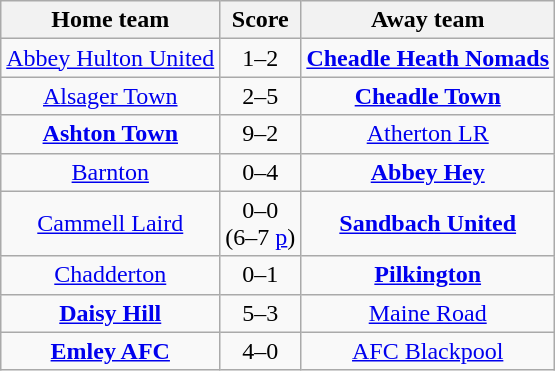<table class="wikitable" style="text-align: center">
<tr>
<th>Home team</th>
<th>Score</th>
<th>Away team</th>
</tr>
<tr>
<td><a href='#'>Abbey Hulton United</a></td>
<td>1–2</td>
<td><strong><a href='#'>Cheadle Heath Nomads</a></strong></td>
</tr>
<tr>
<td><a href='#'>Alsager Town</a></td>
<td>2–5</td>
<td><strong><a href='#'>Cheadle Town</a></strong></td>
</tr>
<tr>
<td><strong><a href='#'>Ashton Town</a></strong></td>
<td>9–2</td>
<td><a href='#'>Atherton LR</a></td>
</tr>
<tr>
<td><a href='#'>Barnton</a></td>
<td>0–4</td>
<td><strong><a href='#'>Abbey Hey</a></strong></td>
</tr>
<tr>
<td><a href='#'>Cammell Laird</a></td>
<td>0–0<br>(6–7 <a href='#'>p</a>)</td>
<td><strong><a href='#'>Sandbach United</a></strong></td>
</tr>
<tr>
<td><a href='#'>Chadderton</a></td>
<td>0–1</td>
<td><strong><a href='#'>Pilkington</a></strong></td>
</tr>
<tr>
<td><strong><a href='#'>Daisy Hill</a></strong></td>
<td>5–3</td>
<td><a href='#'>Maine Road</a></td>
</tr>
<tr>
<td><strong><a href='#'>Emley AFC</a></strong></td>
<td>4–0</td>
<td><a href='#'>AFC Blackpool</a></td>
</tr>
</table>
